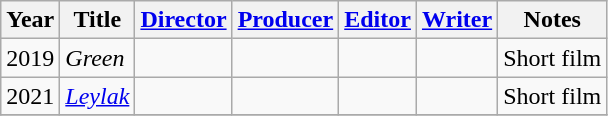<table class="wikitable sortable">
<tr>
<th>Year</th>
<th>Title</th>
<th><a href='#'>Director</a></th>
<th><a href='#'>Producer</a></th>
<th><a href='#'>Editor</a></th>
<th><a href='#'>Writer</a></th>
<th>Notes</th>
</tr>
<tr>
<td>2019</td>
<td><em>Green</em></td>
<td></td>
<td></td>
<td></td>
<td></td>
<td>Short film</td>
</tr>
<tr>
<td>2021</td>
<td><em><a href='#'>Leylak</a></em></td>
<td></td>
<td></td>
<td></td>
<td></td>
<td>Short film</td>
</tr>
<tr>
</tr>
</table>
